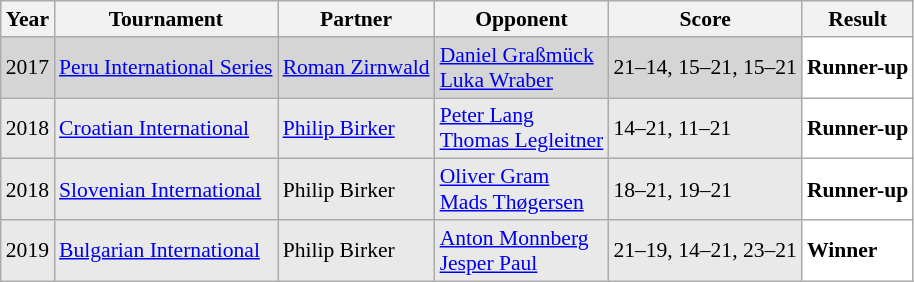<table class="sortable wikitable" style="font-size: 90%;">
<tr>
<th>Year</th>
<th>Tournament</th>
<th>Partner</th>
<th>Opponent</th>
<th>Score</th>
<th>Result</th>
</tr>
<tr style="background:#D5D5D5">
<td align="center">2017</td>
<td align="left"><a href='#'>Peru International Series</a></td>
<td align="left"> <a href='#'>Roman Zirnwald</a></td>
<td align="left"> <a href='#'>Daniel Graßmück</a> <br>  <a href='#'>Luka Wraber</a></td>
<td align="left">21–14, 15–21, 15–21</td>
<td style="text-align:left; background:white"> <strong>Runner-up</strong></td>
</tr>
<tr style="background:#E9E9E9">
<td align="center">2018</td>
<td align="left"><a href='#'>Croatian International</a></td>
<td align="left"> <a href='#'>Philip Birker</a></td>
<td align="left"> <a href='#'>Peter Lang</a> <br>  <a href='#'>Thomas Legleitner</a></td>
<td align="left">14–21, 11–21</td>
<td style="text-align:left; background:white"> <strong>Runner-up</strong></td>
</tr>
<tr style="background:#E9E9E9">
<td align="center">2018</td>
<td align="left"><a href='#'>Slovenian International</a></td>
<td align="left"> Philip Birker</td>
<td align="left"> <a href='#'>Oliver Gram</a> <br>  <a href='#'>Mads Thøgersen</a></td>
<td align="left">18–21, 19–21</td>
<td style="text-align:left; background:white"> <strong>Runner-up</strong></td>
</tr>
<tr style="background:#E9E9E9">
<td align="center">2019</td>
<td align="left"><a href='#'>Bulgarian International</a></td>
<td align="left"> Philip Birker</td>
<td align="left"> <a href='#'>Anton Monnberg</a> <br>  <a href='#'>Jesper Paul</a></td>
<td align="left">21–19, 14–21, 23–21</td>
<td style="text-align:left; background:white"> <strong>Winner</strong></td>
</tr>
</table>
